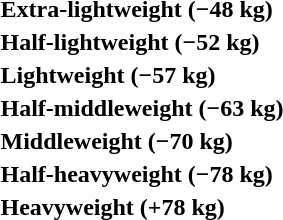<table>
<tr>
<th rowspan=2 style="text-align:left;">Extra-lightweight (−48 kg)</th>
<td rowspan=2></td>
<td rowspan=2></td>
<td></td>
</tr>
<tr>
<td></td>
</tr>
<tr>
<th rowspan=2 style="text-align:left;">Half-lightweight (−52 kg)</th>
<td rowspan=2></td>
<td rowspan=2></td>
<td></td>
</tr>
<tr>
<td></td>
</tr>
<tr>
<th rowspan=2 style="text-align:left;">Lightweight (−57 kg)</th>
<td rowspan=2></td>
<td rowspan=2></td>
<td></td>
</tr>
<tr>
<td></td>
</tr>
<tr>
<th rowspan=2 style="text-align:left;">Half-middleweight (−63 kg)</th>
<td rowspan=2></td>
<td rowspan=2></td>
<td></td>
</tr>
<tr>
<td></td>
</tr>
<tr>
<th rowspan=2 style="text-align:left;">Middleweight (−70 kg)</th>
<td rowspan=2></td>
<td rowspan=2></td>
<td></td>
</tr>
<tr>
<td></td>
</tr>
<tr>
<th rowspan=2 style="text-align:left;">Half-heavyweight (−78 kg)</th>
<td rowspan=2></td>
<td rowspan=2></td>
<td></td>
</tr>
<tr>
<td></td>
</tr>
<tr>
<th rowspan=2 style="text-align:left;">Heavyweight (+78 kg)</th>
<td rowspan=2></td>
<td rowspan=2></td>
<td></td>
</tr>
<tr>
<td></td>
</tr>
</table>
